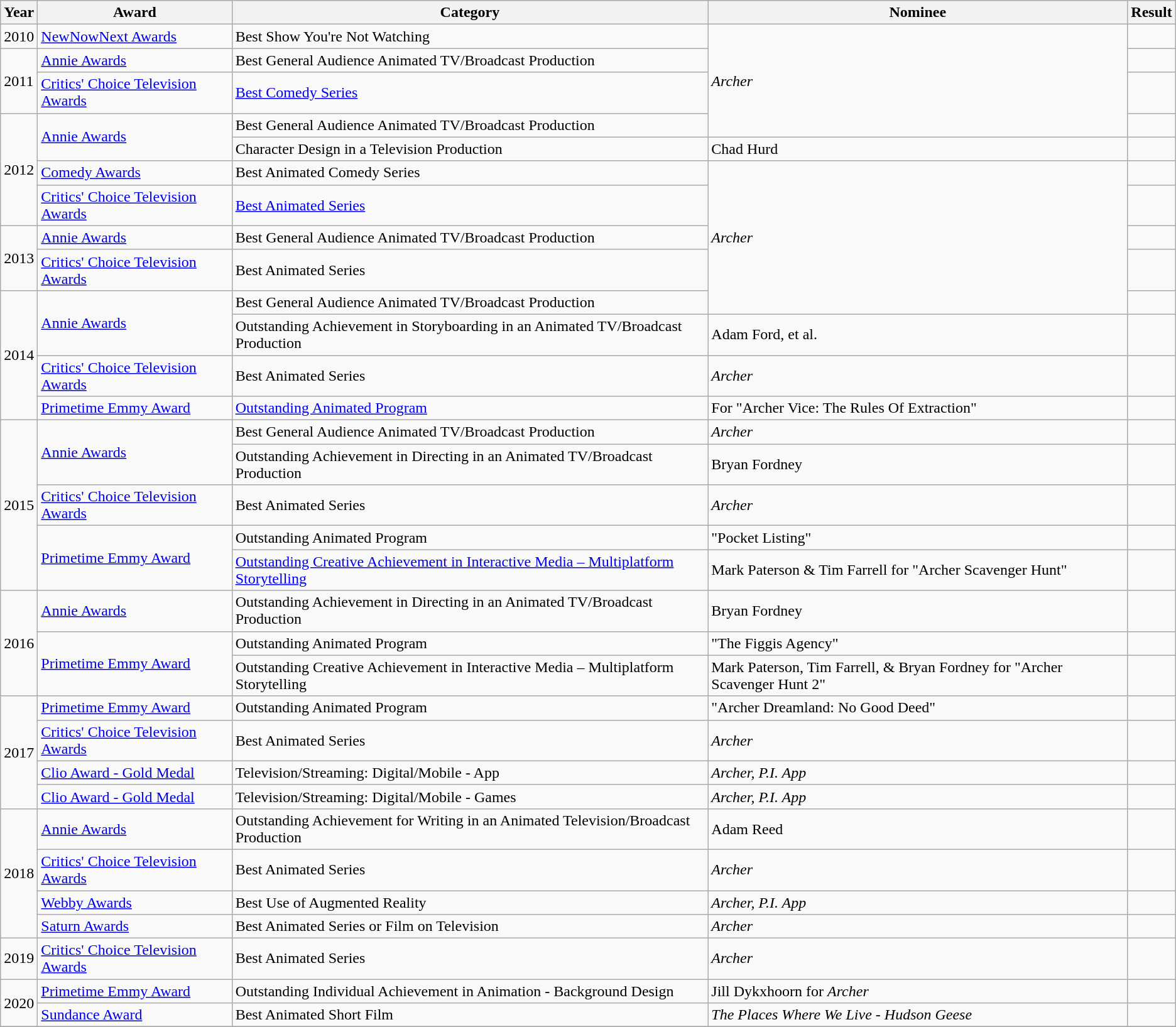<table class="wikitable sortable">
<tr>
<th>Year</th>
<th>Award</th>
<th>Category</th>
<th>Nominee</th>
<th>Result</th>
</tr>
<tr>
<td>2010</td>
<td><a href='#'>NewNowNext Awards</a></td>
<td>Best Show You're Not Watching</td>
<td rowspan="4"><em>Archer</em></td>
<td></td>
</tr>
<tr>
<td rowspan="2">2011</td>
<td><a href='#'>Annie Awards</a></td>
<td>Best General Audience Animated TV/Broadcast Production</td>
<td></td>
</tr>
<tr>
<td><a href='#'>Critics' Choice Television Awards</a></td>
<td><a href='#'>Best Comedy Series</a></td>
<td></td>
</tr>
<tr>
<td rowspan="4">2012</td>
<td rowspan="2"><a href='#'>Annie Awards</a></td>
<td>Best General Audience Animated TV/Broadcast Production</td>
<td></td>
</tr>
<tr>
<td>Character Design in a Television Production</td>
<td>Chad Hurd</td>
<td></td>
</tr>
<tr>
<td><a href='#'>Comedy Awards</a></td>
<td>Best Animated Comedy Series</td>
<td rowspan="5"><em>Archer</em></td>
<td></td>
</tr>
<tr>
<td><a href='#'>Critics' Choice Television Awards</a></td>
<td><a href='#'>Best Animated Series</a></td>
<td></td>
</tr>
<tr>
<td rowspan="2">2013</td>
<td rowspan="1"><a href='#'>Annie Awards</a></td>
<td>Best General Audience Animated TV/Broadcast Production</td>
<td></td>
</tr>
<tr>
<td><a href='#'>Critics' Choice Television Awards</a></td>
<td>Best Animated Series</td>
<td></td>
</tr>
<tr>
<td rowspan="4">2014</td>
<td rowspan="2"><a href='#'>Annie Awards</a></td>
<td>Best General Audience Animated TV/Broadcast Production</td>
<td></td>
</tr>
<tr>
<td>Outstanding Achievement in Storyboarding in an Animated TV/Broadcast Production</td>
<td>Adam Ford, et al.</td>
<td></td>
</tr>
<tr>
<td><a href='#'>Critics' Choice Television Awards</a></td>
<td>Best Animated Series</td>
<td><em>Archer</em></td>
<td></td>
</tr>
<tr>
<td><a href='#'>Primetime Emmy Award</a></td>
<td><a href='#'>Outstanding Animated Program</a></td>
<td>For "Archer Vice: The Rules Of Extraction"</td>
<td></td>
</tr>
<tr>
<td rowspan="5">2015</td>
<td rowspan="2"><a href='#'>Annie Awards</a></td>
<td>Best General Audience Animated TV/Broadcast Production</td>
<td><em>Archer</em></td>
<td></td>
</tr>
<tr>
<td>Outstanding Achievement in Directing in an Animated TV/Broadcast Production</td>
<td>Bryan Fordney</td>
<td></td>
</tr>
<tr>
<td><a href='#'>Critics' Choice Television Awards</a></td>
<td>Best Animated Series</td>
<td><em>Archer</em></td>
<td></td>
</tr>
<tr>
<td rowspan="2"><a href='#'>Primetime Emmy Award</a></td>
<td>Outstanding Animated Program</td>
<td>"Pocket Listing"</td>
<td></td>
</tr>
<tr>
<td><a href='#'>Outstanding Creative Achievement in Interactive Media – Multiplatform Storytelling</a></td>
<td>Mark Paterson & Tim Farrell for "Archer Scavenger Hunt"</td>
<td></td>
</tr>
<tr>
<td rowspan="3">2016</td>
<td><a href='#'>Annie Awards</a></td>
<td>Outstanding Achievement in Directing in an Animated TV/Broadcast Production</td>
<td>Bryan Fordney</td>
<td></td>
</tr>
<tr>
<td rowspan="2"><a href='#'>Primetime Emmy Award</a></td>
<td>Outstanding Animated Program</td>
<td>"The Figgis Agency"</td>
<td></td>
</tr>
<tr>
<td>Outstanding Creative Achievement in Interactive Media – Multiplatform Storytelling</td>
<td>Mark Paterson, Tim Farrell, & Bryan Fordney for "Archer Scavenger Hunt 2"</td>
<td></td>
</tr>
<tr>
<td rowspan="4">2017</td>
<td><a href='#'>Primetime Emmy Award</a></td>
<td>Outstanding Animated Program</td>
<td>"Archer Dreamland: No Good Deed"</td>
<td></td>
</tr>
<tr>
<td><a href='#'>Critics' Choice Television Awards</a></td>
<td>Best Animated Series</td>
<td><em>Archer</em></td>
<td></td>
</tr>
<tr>
<td><a href='#'>Clio Award - Gold Medal</a></td>
<td>Television/Streaming: Digital/Mobile - App</td>
<td><em>Archer, P.I. App</em></td>
<td></td>
</tr>
<tr>
<td><a href='#'>Clio Award - Gold Medal</a></td>
<td>Television/Streaming: Digital/Mobile - Games</td>
<td><em>Archer, P.I. App</em></td>
<td></td>
</tr>
<tr>
<td rowspan="4">2018</td>
<td><a href='#'>Annie Awards</a></td>
<td>Outstanding Achievement for Writing in an Animated Television/Broadcast Production</td>
<td>Adam Reed</td>
<td></td>
</tr>
<tr>
<td><a href='#'>Critics' Choice Television Awards</a></td>
<td>Best Animated Series</td>
<td><em>Archer</em></td>
<td></td>
</tr>
<tr>
<td><a href='#'>Webby Awards</a></td>
<td>Best Use of Augmented Reality</td>
<td><em>Archer, P.I. App</em></td>
<td></td>
</tr>
<tr>
<td><a href='#'>Saturn Awards</a></td>
<td>Best Animated Series or Film on Television</td>
<td><em>Archer</em></td>
<td></td>
</tr>
<tr>
<td>2019</td>
<td><a href='#'>Critics' Choice Television Awards</a></td>
<td>Best Animated Series</td>
<td><em>Archer</em></td>
<td></td>
</tr>
<tr>
<td rowspan="2">2020</td>
<td><a href='#'>Primetime Emmy Award</a></td>
<td>Outstanding Individual Achievement in Animation - Background Design </td>
<td>Jill Dykxhoorn for <em>Archer</em></td>
<td></td>
</tr>
<tr>
<td><a href='#'>Sundance Award</a></td>
<td>Best Animated Short Film </td>
<td><em>The Places Where We Live</em> - <em>Hudson Geese</em></td>
<td></td>
</tr>
<tr>
</tr>
</table>
